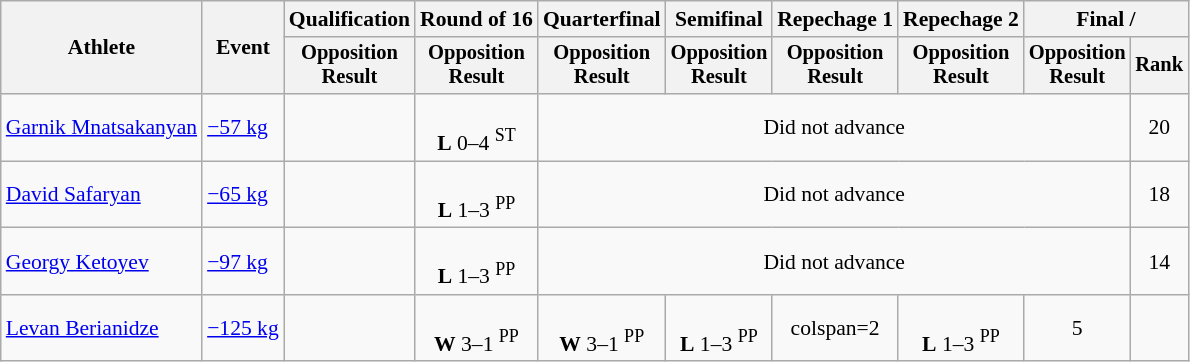<table class="wikitable" style="font-size:90%">
<tr>
<th rowspan=2>Athlete</th>
<th rowspan=2>Event</th>
<th>Qualification</th>
<th>Round of 16</th>
<th>Quarterfinal</th>
<th>Semifinal</th>
<th>Repechage 1</th>
<th>Repechage 2</th>
<th colspan=2>Final / </th>
</tr>
<tr style="font-size: 95%">
<th>Opposition<br>Result</th>
<th>Opposition<br>Result</th>
<th>Opposition<br>Result</th>
<th>Opposition<br>Result</th>
<th>Opposition<br>Result</th>
<th>Opposition<br>Result</th>
<th>Opposition<br>Result</th>
<th>Rank</th>
</tr>
<tr align=center>
<td align=left><a href='#'>Garnik Mnatsakanyan</a></td>
<td align=left><a href='#'>−57 kg</a></td>
<td></td>
<td><br><strong>L</strong> 0–4 <sup>ST</sup></td>
<td colspan=5>Did not advance</td>
<td>20</td>
</tr>
<tr align=center>
<td align=left><a href='#'>David Safaryan</a></td>
<td align=left><a href='#'>−65 kg</a></td>
<td></td>
<td><br><strong>L</strong> 1–3 <sup>PP</sup></td>
<td colspan=5>Did not advance</td>
<td>18</td>
</tr>
<tr align=center>
<td align=left><a href='#'>Georgy Ketoyev</a></td>
<td align=left><a href='#'>−97 kg</a></td>
<td></td>
<td><br><strong>L</strong> 1–3 <sup>PP</sup></td>
<td colspan=5>Did not advance</td>
<td>14</td>
</tr>
<tr align=center>
<td align=left><a href='#'>Levan Berianidze</a></td>
<td align=left><a href='#'>−125 kg</a></td>
<td></td>
<td><br><strong>W</strong> 3–1 <sup>PP</sup></td>
<td><br><strong>W</strong> 3–1 <sup>PP</sup></td>
<td><br><strong>L</strong> 1–3 <sup>PP</sup></td>
<td>colspan=2 </td>
<td><br><strong>L</strong> 1–3 <sup>PP</sup></td>
<td>5</td>
</tr>
</table>
